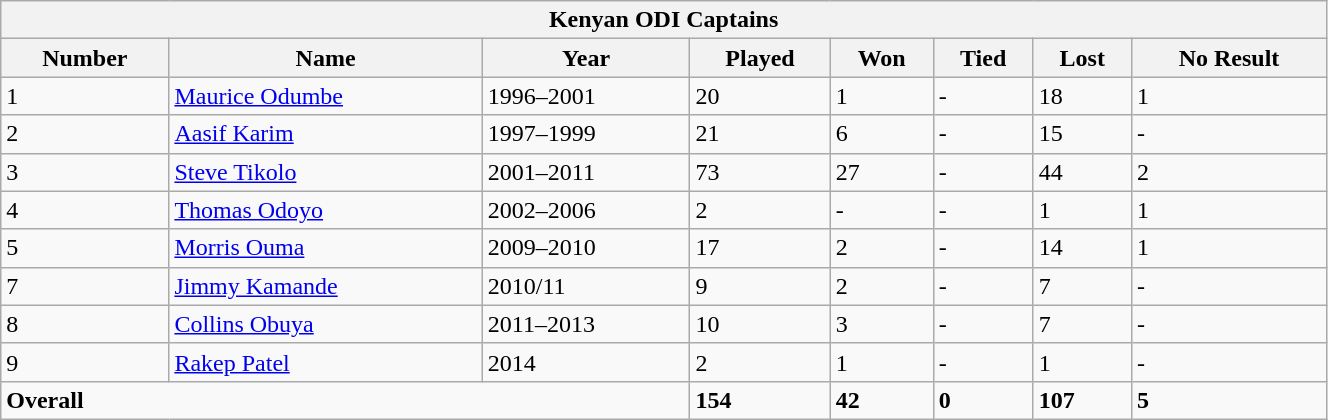<table class="wikitable" width="70%">
<tr>
<th bgcolor="#efefef" colspan=9>Kenyan ODI Captains</th>
</tr>
<tr bgcolor="#efefef">
<th>Number</th>
<th>Name</th>
<th>Year</th>
<th>Played</th>
<th>Won</th>
<th>Tied</th>
<th>Lost</th>
<th>No Result</th>
</tr>
<tr>
<td>1</td>
<td><a href='#'>Maurice Odumbe</a></td>
<td>1996–2001</td>
<td>20</td>
<td>1</td>
<td>-</td>
<td>18</td>
<td>1</td>
</tr>
<tr>
<td>2</td>
<td><a href='#'>Aasif Karim</a></td>
<td>1997–1999</td>
<td>21</td>
<td>6</td>
<td>-</td>
<td>15</td>
<td>-</td>
</tr>
<tr>
<td>3</td>
<td><a href='#'>Steve Tikolo</a></td>
<td>2001–2011</td>
<td>73</td>
<td>27</td>
<td>-</td>
<td>44</td>
<td>2</td>
</tr>
<tr>
<td>4</td>
<td><a href='#'>Thomas Odoyo</a></td>
<td>2002–2006</td>
<td>2</td>
<td>-</td>
<td>-</td>
<td>1</td>
<td>1</td>
</tr>
<tr>
<td>5</td>
<td><a href='#'>Morris Ouma</a></td>
<td>2009–2010</td>
<td>17</td>
<td>2</td>
<td>-</td>
<td>14</td>
<td>1</td>
</tr>
<tr>
<td>7</td>
<td><a href='#'>Jimmy Kamande</a></td>
<td>2010/11</td>
<td>9</td>
<td>2</td>
<td>-</td>
<td>7</td>
<td>-</td>
</tr>
<tr>
<td>8</td>
<td><a href='#'>Collins Obuya</a></td>
<td>2011–2013</td>
<td>10</td>
<td>3</td>
<td>-</td>
<td>7</td>
<td>-</td>
</tr>
<tr>
<td>9</td>
<td><a href='#'>Rakep Patel</a></td>
<td>2014</td>
<td>2</td>
<td>1</td>
<td>-</td>
<td>1</td>
<td>-</td>
</tr>
<tr>
<td colspan=3><strong>Overall</strong></td>
<td><strong>154</strong></td>
<td><strong>42</strong></td>
<td><strong>0</strong></td>
<td><strong>107</strong></td>
<td><strong>5</strong></td>
</tr>
</table>
